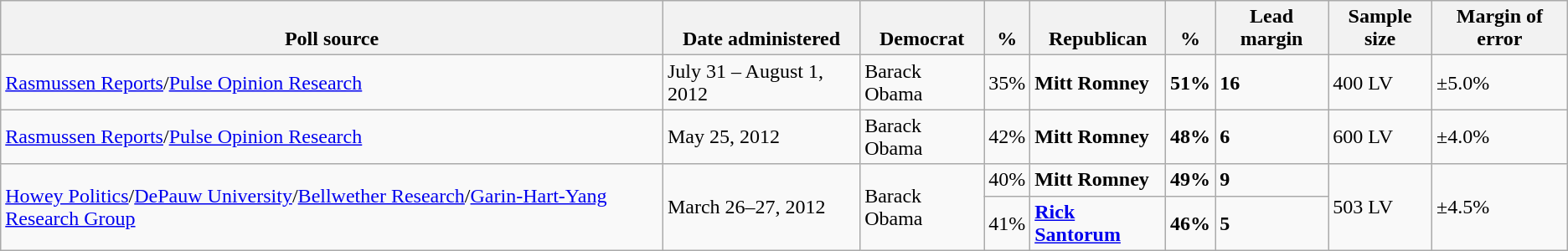<table class="wikitable">
<tr valign=bottom>
<th>Poll source</th>
<th>Date administered</th>
<th>Democrat</th>
<th>%</th>
<th>Republican</th>
<th>%</th>
<th>Lead margin</th>
<th>Sample size</th>
<th>Margin of error</th>
</tr>
<tr>
<td><a href='#'>Rasmussen Reports</a>/<a href='#'>Pulse Opinion Research</a></td>
<td>July 31 – August 1, 2012</td>
<td>Barack Obama</td>
<td>35%</td>
<td><strong>Mitt Romney</strong></td>
<td><strong>51%</strong></td>
<td><strong>16</strong></td>
<td>400 LV</td>
<td>±5.0%</td>
</tr>
<tr>
<td><a href='#'>Rasmussen Reports</a>/<a href='#'>Pulse Opinion Research</a></td>
<td>May 25, 2012</td>
<td>Barack Obama</td>
<td>42%</td>
<td><strong>Mitt Romney</strong></td>
<td><strong>48%</strong></td>
<td><strong>6</strong></td>
<td>600 LV</td>
<td>±4.0%</td>
</tr>
<tr>
<td rowspan=2><a href='#'>Howey Politics</a>/<a href='#'>DePauw University</a>/<a href='#'>Bellwether Research</a>/<a href='#'>Garin-Hart-Yang Research Group</a></td>
<td rowspan=2>March 26–27, 2012</td>
<td rowspan=2>Barack Obama</td>
<td>40%</td>
<td><strong>Mitt Romney</strong></td>
<td><strong>49%</strong></td>
<td><strong>9</strong></td>
<td rowspan=2>503 LV</td>
<td rowspan=2>±4.5%</td>
</tr>
<tr>
<td>41%</td>
<td><strong><a href='#'>Rick Santorum</a></strong></td>
<td><strong>46%</strong></td>
<td><strong>5</strong></td>
</tr>
</table>
